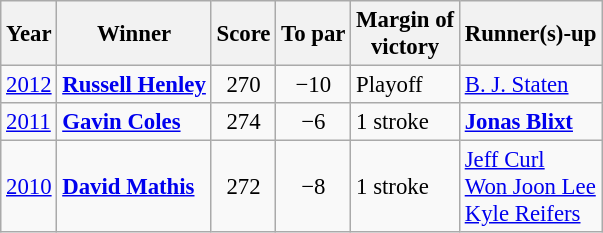<table class=wikitable style=font-size:95%>
<tr>
<th>Year</th>
<th>Winner</th>
<th>Score</th>
<th>To par</th>
<th>Margin of<br>victory</th>
<th>Runner(s)-up</th>
</tr>
<tr>
<td><a href='#'>2012</a></td>
<td> <strong><a href='#'>Russell Henley</a></strong></td>
<td align=center>270</td>
<td align=center>−10</td>
<td>Playoff</td>
<td> <a href='#'>B. J. Staten</a></td>
</tr>
<tr>
<td><a href='#'>2011</a></td>
<td> <strong><a href='#'>Gavin Coles</a></strong></td>
<td align=center>274</td>
<td align=center>−6</td>
<td>1 stroke</td>
<td> <strong><a href='#'>Jonas Blixt</a></strong></td>
</tr>
<tr>
<td><a href='#'>2010</a></td>
<td> <strong><a href='#'>David Mathis</a></strong></td>
<td align=center>272</td>
<td align=center>−8</td>
<td>1 stroke</td>
<td> <a href='#'>Jeff Curl</a><br> <a href='#'>Won Joon Lee</a><br> <a href='#'>Kyle Reifers</a></td>
</tr>
</table>
